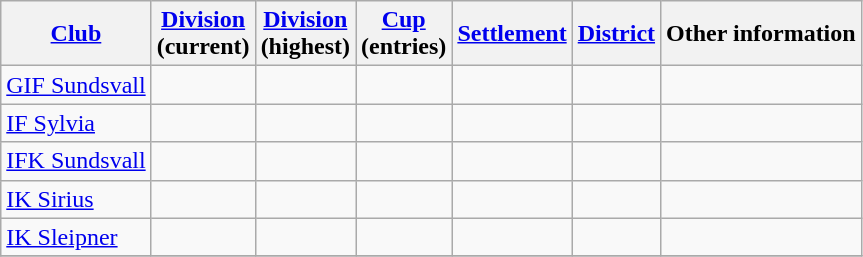<table class="wikitable" style="text-align:left">
<tr>
<th style= width="180px"><a href='#'>Club</a></th>
<th style= width="80px"><a href='#'>Division</a><br> (current)</th>
<th style= width="80px"><a href='#'>Division</a><br> (highest)</th>
<th style= width="60px"><a href='#'>Cup</a><br> (entries)</th>
<th style= width="110px"><a href='#'>Settlement</a></th>
<th style= width="110px"><a href='#'>District</a></th>
<th style= width="230px">Other information</th>
</tr>
<tr>
<td><a href='#'>GIF Sundsvall</a></td>
<td></td>
<td></td>
<td></td>
<td></td>
<td></td>
<td></td>
</tr>
<tr>
<td><a href='#'>IF Sylvia</a></td>
<td></td>
<td></td>
<td></td>
<td></td>
<td></td>
<td></td>
</tr>
<tr>
<td><a href='#'>IFK Sundsvall</a></td>
<td></td>
<td></td>
<td></td>
<td></td>
<td></td>
<td></td>
</tr>
<tr>
<td><a href='#'>IK Sirius</a></td>
<td></td>
<td></td>
<td></td>
<td></td>
<td></td>
<td></td>
</tr>
<tr>
<td><a href='#'>IK Sleipner</a></td>
<td></td>
<td></td>
<td></td>
<td></td>
<td></td>
<td></td>
</tr>
<tr>
</tr>
</table>
